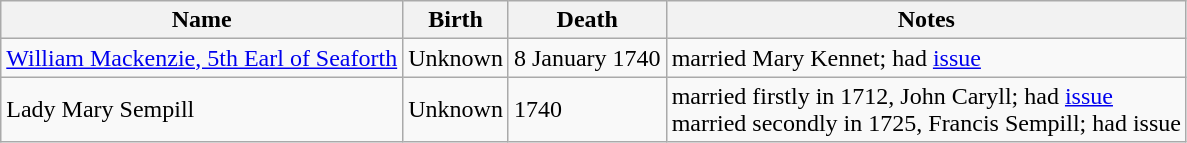<table class="wikitable sortable">
<tr>
<th>Name</th>
<th>Birth</th>
<th>Death</th>
<th class="unsortable">Notes</th>
</tr>
<tr>
<td data-sort-value="William"><a href='#'>William Mackenzie, 5th Earl of Seaforth</a></td>
<td>Unknown</td>
<td>8 January 1740</td>
<td>married Mary Kennet; had <a href='#'>issue</a></td>
</tr>
<tr>
<td data-sort-value="Mary">Lady Mary Sempill</td>
<td>Unknown</td>
<td>1740</td>
<td>married firstly in 1712, John Caryll; had <a href='#'>issue</a><br>married secondly in 1725, Francis Sempill; had issue</td>
</tr>
</table>
